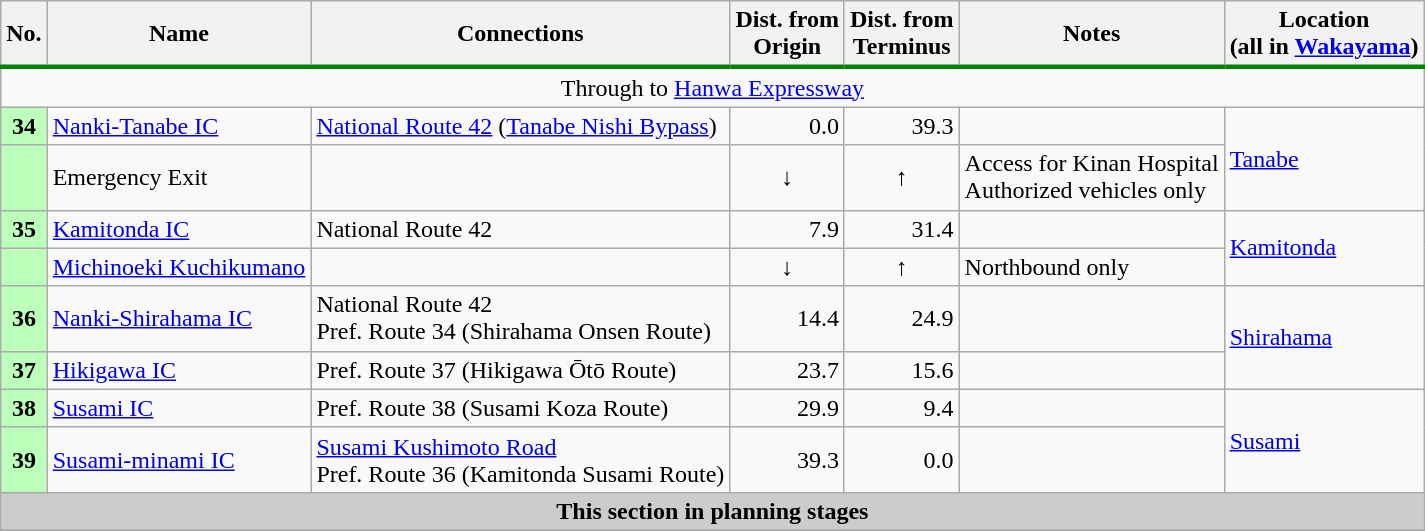<table class="wikitable">
<tr>
<th style="border-bottom:3px solid green;">No.</th>
<th style="border-bottom:3px solid green;">Name</th>
<th style="border-bottom:3px solid green;">Connections</th>
<th style="border-bottom:3px solid green;">Dist. from<br>Origin</th>
<th style="border-bottom:3px solid green;">Dist. from<br>Terminus</th>
<th style="border-bottom:3px solid green;">Notes</th>
<th style="border-bottom:3px solid green;">Location<br>(all in <a href='#'>Wakayama</a>)</th>
</tr>
<tr>
<td colspan=7 style="text-align:center;">Through to  <a href='#'>Hanwa Expressway</a></td>
</tr>
<tr>
<th style="background-color:#BFB;">34</th>
<td><a href='#'>Nanki-Tanabe IC</a></td>
<td> <a href='#'>National Route 42</a> (<a href='#'>Tanabe Nishi Bypass</a>)</td>
<td style="text-align:right;">0.0</td>
<td style="text-align:right;">39.3</td>
<td></td>
<td rowspan="2"><a href='#'>Tanabe</a></td>
</tr>
<tr>
<th style="background-color:#BFB;"></th>
<td>Emergency Exit</td>
<td></td>
<td style="text-align:center;">↓</td>
<td style="text-align:center;">↑</td>
<td>Access for Kinan Hospital<br>Authorized vehicles only</td>
</tr>
<tr>
<th style="background-color:#BFB;">35</th>
<td><a href='#'>Kamitonda IC</a></td>
<td> National Route 42</td>
<td style="text-align:right;">7.9</td>
<td style="text-align:right;">31.4</td>
<td></td>
<td rowspan="2"><a href='#'>Kamitonda</a></td>
</tr>
<tr>
<th style="background-color:#BFB;"></th>
<td style="background-color:;"><a href='#'>Michinoeki Kuchikumano</a></td>
<td style="background-color:;"></td>
<td style="text-align:center; background-color:;">↓</td>
<td style="text-align:center; background-color:;">↑</td>
<td>Northbound only</td>
</tr>
<tr>
<th style="background-color:#BFB;">36</th>
<td><a href='#'>Nanki-Shirahama IC</a></td>
<td> National Route 42<br>Pref. Route 34 (Shirahama Onsen Route)</td>
<td style="text-align:right;">14.4</td>
<td style="text-align:right;">24.9</td>
<td></td>
<td rowspan="2"><a href='#'>Shirahama</a></td>
</tr>
<tr>
<th style="background-color:#BFB;">37</th>
<td><a href='#'>Hikigawa IC</a></td>
<td>Pref. Route 37 (Hikigawa Ōtō Route)</td>
<td style="text-align:right;">23.7</td>
<td style="text-align:right;">15.6</td>
<td></td>
</tr>
<tr>
<th style="background-color:#BFB;">38</th>
<td><a href='#'>Susami IC</a></td>
<td>Pref. Route 38 (Susami Koza Route)</td>
<td style="text-align:right;">29.9</td>
<td style="text-align:right;">9.4</td>
<td></td>
<td rowspan="2"><a href='#'>Susami</a></td>
</tr>
<tr>
<th style="background-color:#BFB;">39</th>
<td><a href='#'>Susami-minami IC</a></td>
<td> <a href='#'>Susami Kushimoto Road</a><br>Pref. Route 36 (Kamitonda Susami Route)</td>
<td style="text-align:right;">39.3</td>
<td style="text-align:right;">0.0</td>
<td></td>
</tr>
<tr>
<th colspan="7" style="background-color:#CCC; text-align:center;"><strong>This section in planning stages</strong></th>
</tr>
<tr>
</tr>
</table>
